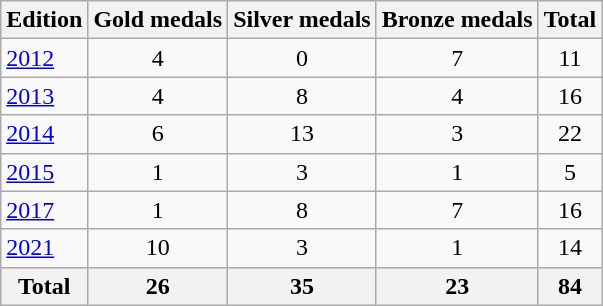<table class="wikitable">
<tr>
<th>Edition</th>
<th>Gold medals</th>
<th>Silver medals</th>
<th>Bronze medals</th>
<th>Total</th>
</tr>
<tr>
<td><a href='#'>2012</a></td>
<td style="text-align:center;">4</td>
<td style="text-align:center;">0</td>
<td style="text-align:center;">7</td>
<td style="text-align:center;">11</td>
</tr>
<tr>
<td><a href='#'>2013</a></td>
<td style="text-align:center;">4</td>
<td style="text-align:center;">8</td>
<td style="text-align:center;">4</td>
<td style="text-align:center;">16</td>
</tr>
<tr>
<td><a href='#'>2014</a></td>
<td style="text-align:center;">6</td>
<td style="text-align:center;">13</td>
<td style="text-align:center;">3</td>
<td style="text-align:center;">22</td>
</tr>
<tr>
<td><a href='#'>2015</a></td>
<td style="text-align:center;">1</td>
<td style="text-align:center;">3</td>
<td style="text-align:center;">1</td>
<td style="text-align:center;">5</td>
</tr>
<tr>
<td><a href='#'>2017</a></td>
<td style="text-align:center;">1</td>
<td style="text-align:center;">8</td>
<td style="text-align:center;">7</td>
<td style="text-align:center;">16</td>
</tr>
<tr>
<td><a href='#'>2021</a></td>
<td style="text-align:center;">10</td>
<td style="text-align:center;">3</td>
<td style="text-align:center;">1</td>
<td style="text-align:center;">14</td>
</tr>
<tr>
<th>Total</th>
<th style="text-align:center;">26</th>
<th style="text-align:center;">35</th>
<th style="text-align:center;">23</th>
<th style="text-align:center;">84</th>
</tr>
</table>
